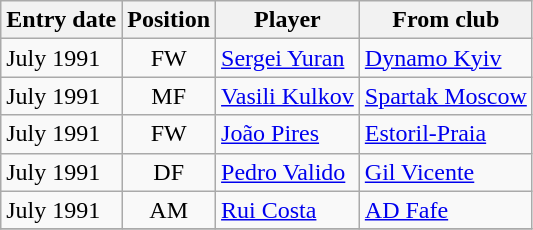<table class="wikitable">
<tr>
<th>Entry date</th>
<th>Position</th>
<th>Player</th>
<th>From club</th>
</tr>
<tr>
<td>July 1991</td>
<td style="text-align:center;">FW</td>
<td style="text-align:left;"><a href='#'>Sergei Yuran</a></td>
<td style="text-align:left;"><a href='#'>Dynamo Kyiv</a></td>
</tr>
<tr>
<td>July 1991</td>
<td style="text-align:center;">MF</td>
<td style="text-align:left;"><a href='#'>Vasili Kulkov</a></td>
<td style="text-align:left;"><a href='#'>Spartak Moscow</a></td>
</tr>
<tr>
<td>July 1991</td>
<td style="text-align:center;">FW</td>
<td style="text-align:left;"><a href='#'>João Pires</a></td>
<td style="text-align:left;"><a href='#'>Estoril-Praia</a></td>
</tr>
<tr>
<td>July 1991</td>
<td style="text-align:center;">DF</td>
<td style="text-align:left;"><a href='#'>Pedro Valido</a></td>
<td style="text-align:left;"><a href='#'>Gil Vicente</a></td>
</tr>
<tr>
<td>July 1991</td>
<td style="text-align:center;">AM</td>
<td style="text-align:left;"><a href='#'>Rui Costa</a></td>
<td style="text-align:left;"><a href='#'>AD Fafe</a></td>
</tr>
<tr>
</tr>
</table>
